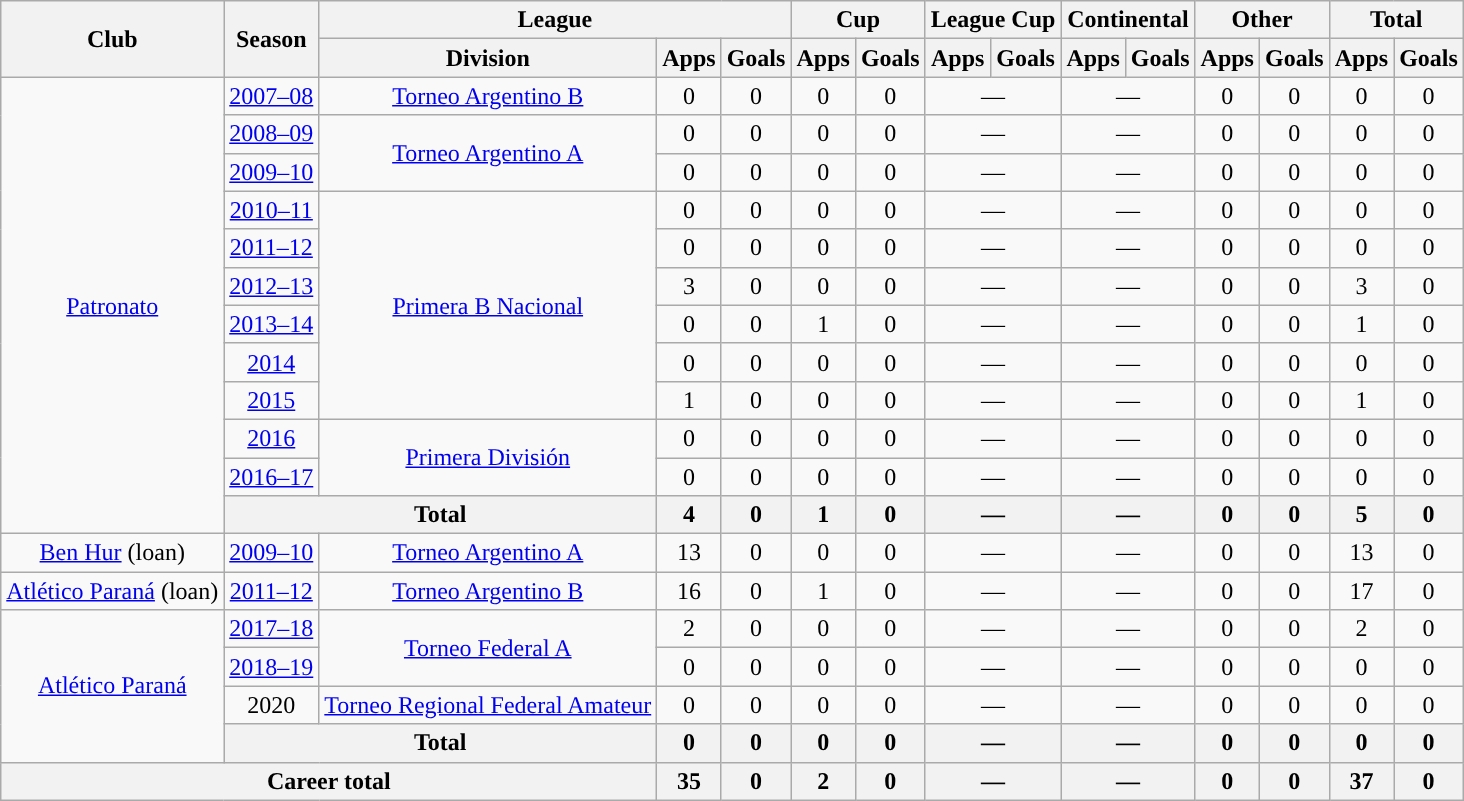<table class="wikitable" style="text-align:center">
<tr>
<th rowspan="2">Club</th>
<th rowspan="2">Season</th>
<th colspan="3">League</th>
<th colspan="2">Cup</th>
<th colspan="2">League Cup</th>
<th colspan="2">Continental</th>
<th colspan="2">Other</th>
<th colspan="2">Total</th>
</tr>
<tr>
<th>Division</th>
<th>Apps</th>
<th>Goals</th>
<th>Apps</th>
<th>Goals</th>
<th>Apps</th>
<th>Goals</th>
<th>Apps</th>
<th>Goals</th>
<th>Apps</th>
<th>Goals</th>
<th>Apps</th>
<th>Goals</th>
</tr>
<tr>
<td rowspan="12"><a href='#'>Patronato</a></td>
<td><a href='#'>2007–08</a></td>
<td rowspan="1"><a href='#'>Torneo Argentino B</a></td>
<td>0</td>
<td>0</td>
<td>0</td>
<td>0</td>
<td colspan="2">—</td>
<td colspan="2">—</td>
<td>0</td>
<td>0</td>
<td>0</td>
<td>0</td>
</tr>
<tr>
<td><a href='#'>2008–09</a></td>
<td rowspan="2"><a href='#'>Torneo Argentino A</a></td>
<td>0</td>
<td>0</td>
<td>0</td>
<td>0</td>
<td colspan="2">—</td>
<td colspan="2">—</td>
<td>0</td>
<td>0</td>
<td>0</td>
<td>0</td>
</tr>
<tr>
<td><a href='#'>2009–10</a></td>
<td>0</td>
<td>0</td>
<td>0</td>
<td>0</td>
<td colspan="2">—</td>
<td colspan="2">—</td>
<td>0</td>
<td>0</td>
<td>0</td>
<td>0</td>
</tr>
<tr>
<td><a href='#'>2010–11</a></td>
<td rowspan="6"><a href='#'>Primera B Nacional</a></td>
<td>0</td>
<td>0</td>
<td>0</td>
<td>0</td>
<td colspan="2">—</td>
<td colspan="2">—</td>
<td>0</td>
<td>0</td>
<td>0</td>
<td>0</td>
</tr>
<tr>
<td><a href='#'>2011–12</a></td>
<td>0</td>
<td>0</td>
<td>0</td>
<td>0</td>
<td colspan="2">—</td>
<td colspan="2">—</td>
<td>0</td>
<td>0</td>
<td>0</td>
<td>0</td>
</tr>
<tr>
<td><a href='#'>2012–13</a></td>
<td>3</td>
<td>0</td>
<td>0</td>
<td>0</td>
<td colspan="2">—</td>
<td colspan="2">—</td>
<td>0</td>
<td>0</td>
<td>3</td>
<td>0</td>
</tr>
<tr>
<td><a href='#'>2013–14</a></td>
<td>0</td>
<td>0</td>
<td>1</td>
<td>0</td>
<td colspan="2">—</td>
<td colspan="2">—</td>
<td>0</td>
<td>0</td>
<td>1</td>
<td>0</td>
</tr>
<tr>
<td><a href='#'>2014</a></td>
<td>0</td>
<td>0</td>
<td>0</td>
<td>0</td>
<td colspan="2">—</td>
<td colspan="2">—</td>
<td>0</td>
<td>0</td>
<td>0</td>
<td>0</td>
</tr>
<tr>
<td><a href='#'>2015</a></td>
<td>1</td>
<td>0</td>
<td>0</td>
<td>0</td>
<td colspan="2">—</td>
<td colspan="2">—</td>
<td>0</td>
<td>0</td>
<td>1</td>
<td>0</td>
</tr>
<tr>
<td><a href='#'>2016</a></td>
<td rowspan="2"><a href='#'>Primera División</a></td>
<td>0</td>
<td>0</td>
<td>0</td>
<td>0</td>
<td colspan="2">—</td>
<td colspan="2">—</td>
<td>0</td>
<td>0</td>
<td>0</td>
<td>0</td>
</tr>
<tr>
<td><a href='#'>2016–17</a></td>
<td>0</td>
<td>0</td>
<td>0</td>
<td>0</td>
<td colspan="2">—</td>
<td colspan="2">—</td>
<td>0</td>
<td>0</td>
<td>0</td>
<td>0</td>
</tr>
<tr>
<th colspan="2">Total</th>
<th>4</th>
<th>0</th>
<th>1</th>
<th>0</th>
<th colspan="2">—</th>
<th colspan="2">—</th>
<th>0</th>
<th>0</th>
<th>5</th>
<th>0</th>
</tr>
<tr>
<td rowspan="1"><a href='#'>Ben Hur</a> (loan)</td>
<td><a href='#'>2009–10</a></td>
<td rowspan="1"><a href='#'>Torneo Argentino A</a></td>
<td>13</td>
<td>0</td>
<td>0</td>
<td>0</td>
<td colspan="2">—</td>
<td colspan="2">—</td>
<td>0</td>
<td>0</td>
<td>13</td>
<td>0</td>
</tr>
<tr>
<td rowspan="1"><a href='#'>Atlético Paraná</a> (loan)</td>
<td><a href='#'>2011–12</a></td>
<td rowspan="1"><a href='#'>Torneo Argentino B</a></td>
<td>16</td>
<td>0</td>
<td>1</td>
<td>0</td>
<td colspan="2">—</td>
<td colspan="2">—</td>
<td>0</td>
<td>0</td>
<td>17</td>
<td>0</td>
</tr>
<tr>
<td rowspan="4"><a href='#'>Atlético Paraná</a></td>
<td><a href='#'>2017–18</a></td>
<td rowspan="2"><a href='#'>Torneo Federal A</a></td>
<td>2</td>
<td>0</td>
<td>0</td>
<td>0</td>
<td colspan="2">—</td>
<td colspan="2">—</td>
<td>0</td>
<td>0</td>
<td>2</td>
<td>0</td>
</tr>
<tr>
<td><a href='#'>2018–19</a></td>
<td>0</td>
<td>0</td>
<td>0</td>
<td>0</td>
<td colspan="2">—</td>
<td colspan="2">—</td>
<td>0</td>
<td>0</td>
<td>0</td>
<td>0</td>
</tr>
<tr>
<td>2020</td>
<td rowspan="1"><a href='#'>Torneo Regional Federal Amateur</a></td>
<td>0</td>
<td>0</td>
<td>0</td>
<td>0</td>
<td colspan="2">—</td>
<td colspan="2">—</td>
<td>0</td>
<td>0</td>
<td>0</td>
<td>0</td>
</tr>
<tr>
<th colspan="2">Total</th>
<th>0</th>
<th>0</th>
<th>0</th>
<th>0</th>
<th colspan="2">—</th>
<th colspan="2">—</th>
<th>0</th>
<th>0</th>
<th>0</th>
<th>0</th>
</tr>
<tr>
<th colspan="3">Career total</th>
<th>35</th>
<th>0</th>
<th>2</th>
<th>0</th>
<th colspan="2">—</th>
<th colspan="2">—</th>
<th>0</th>
<th>0</th>
<th>37</th>
<th>0</th>
</tr>
</table>
